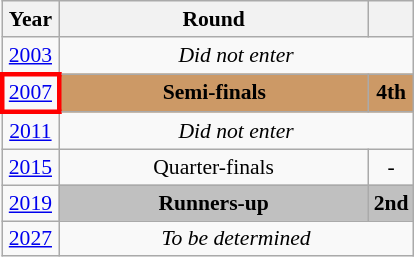<table class="wikitable" style="text-align: center; font-size:90%">
<tr>
<th>Year</th>
<th style="width:200px">Round</th>
<th></th>
</tr>
<tr>
<td><a href='#'>2003</a></td>
<td colspan="2"><em>Did not enter</em></td>
</tr>
<tr>
<td style="border: 3px solid red"><a href='#'>2007</a></td>
<td bgcolor="cc9966"><strong>Semi-finals</strong></td>
<td bgcolor="cc9966"><strong>4th</strong></td>
</tr>
<tr>
<td><a href='#'>2011</a></td>
<td colspan="2"><em>Did not enter</em></td>
</tr>
<tr>
<td><a href='#'>2015</a></td>
<td>Quarter-finals</td>
<td>-</td>
</tr>
<tr>
<td><a href='#'>2019</a></td>
<td bgcolor=Silver><strong>Runners-up</strong></td>
<td bgcolor=Silver><strong>2nd</strong></td>
</tr>
<tr>
<td><a href='#'>2027</a></td>
<td colspan="2"><em>To be determined</em></td>
</tr>
</table>
